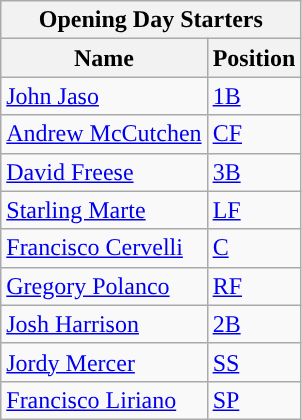<table class="wikitable" style="text-align:left">
<tr>
<th colspan="2">Opening Day Starters</th>
</tr>
<tr>
<th>Name</th>
<th>Position</th>
</tr>
<tr>
<td><a href='#'>John Jaso</a></td>
<td><a href='#'>1B</a></td>
</tr>
<tr>
<td><a href='#'>Andrew McCutchen</a></td>
<td><a href='#'>CF</a></td>
</tr>
<tr>
<td><a href='#'>David Freese</a></td>
<td><a href='#'>3B</a></td>
</tr>
<tr>
<td><a href='#'>Starling Marte</a></td>
<td><a href='#'>LF</a></td>
</tr>
<tr>
<td><a href='#'>Francisco Cervelli</a></td>
<td><a href='#'>C</a></td>
</tr>
<tr>
<td><a href='#'>Gregory Polanco</a></td>
<td><a href='#'>RF</a></td>
</tr>
<tr>
<td><a href='#'>Josh Harrison</a></td>
<td><a href='#'>2B</a></td>
</tr>
<tr>
<td><a href='#'>Jordy Mercer</a></td>
<td><a href='#'>SS</a></td>
</tr>
<tr>
<td><a href='#'>Francisco Liriano</a></td>
<td><a href='#'>SP</a></td>
</tr>
</table>
